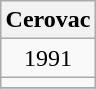<table class="wikitable" style="margin: 0.5em auto; text-align: center;">
<tr>
<th colspan="1">Cerovac</th>
</tr>
<tr>
<td>1991</td>
</tr>
<tr>
<td></td>
</tr>
<tr>
</tr>
</table>
